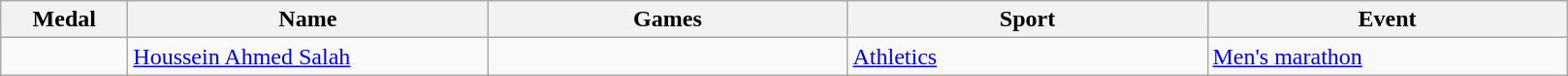<table class="wikitable sortable">
<tr>
<th style="width:5em">Medal</th>
<th style="width:15em">Name</th>
<th style="width:15em">Games</th>
<th style="width:15em">Sport</th>
<th style="width:15em">Event</th>
</tr>
<tr>
<td></td>
<td><a href='#'>Houssein Ahmed Salah</a></td>
<td></td>
<td> <a href='#'>Athletics</a></td>
<td><a href='#'>Men's marathon</a></td>
</tr>
</table>
